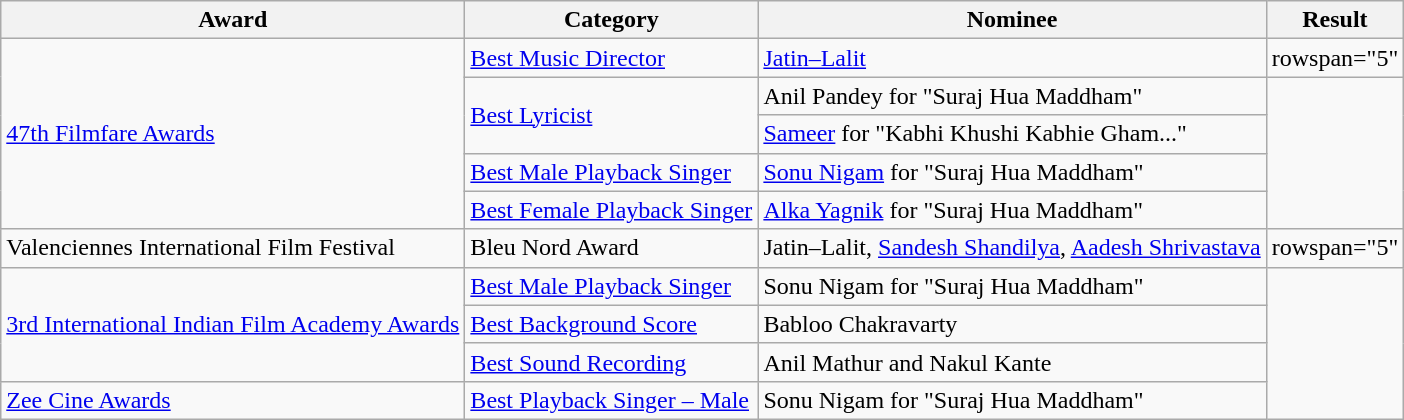<table class="wikitable">
<tr>
<th>Award</th>
<th>Category</th>
<th>Nominee</th>
<th>Result</th>
</tr>
<tr>
<td rowspan="5"><a href='#'>47th Filmfare Awards</a></td>
<td><a href='#'>Best Music Director</a></td>
<td><a href='#'>Jatin–Lalit</a></td>
<td>rowspan="5" </td>
</tr>
<tr>
<td rowspan="2"><a href='#'>Best Lyricist</a></td>
<td>Anil Pandey for "Suraj Hua Maddham"</td>
</tr>
<tr>
<td><a href='#'>Sameer</a> for "Kabhi Khushi Kabhie Gham..."</td>
</tr>
<tr>
<td><a href='#'>Best Male Playback Singer</a></td>
<td><a href='#'>Sonu Nigam</a> for "Suraj Hua Maddham"</td>
</tr>
<tr>
<td><a href='#'>Best Female Playback Singer</a></td>
<td><a href='#'>Alka Yagnik</a> for "Suraj Hua Maddham"</td>
</tr>
<tr>
<td>Valenciennes International Film Festival</td>
<td>Bleu Nord Award</td>
<td>Jatin–Lalit, <a href='#'>Sandesh Shandilya</a>, <a href='#'>Aadesh Shrivastava</a></td>
<td>rowspan="5" </td>
</tr>
<tr>
<td rowspan="3"><a href='#'>3rd International Indian Film Academy Awards</a></td>
<td><a href='#'>Best Male Playback Singer</a></td>
<td>Sonu Nigam for "Suraj Hua Maddham"</td>
</tr>
<tr>
<td><a href='#'>Best Background Score</a></td>
<td>Babloo Chakravarty</td>
</tr>
<tr>
<td><a href='#'>Best Sound Recording</a></td>
<td>Anil Mathur and Nakul Kante</td>
</tr>
<tr>
<td><a href='#'>Zee Cine Awards</a></td>
<td><a href='#'>Best Playback Singer – Male</a></td>
<td>Sonu Nigam for "Suraj Hua Maddham"</td>
</tr>
</table>
